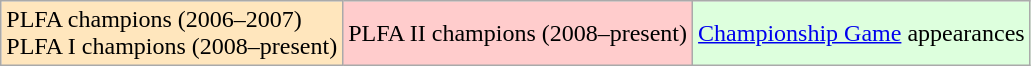<table class="wikitable">
<tr>
<td bgcolor="#FFE6BD">PLFA champions (2006–2007)<br> PLFA I champions (2008–present)</td>
<td bgcolor="#FFCCCC">PLFA II champions (2008–present)</td>
<td bgcolor="#ddffdd"><a href='#'>Championship Game</a> appearances</td>
</tr>
</table>
